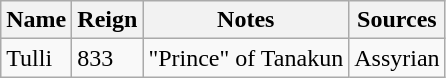<table class="wikitable">
<tr>
<th>Name</th>
<th>Reign</th>
<th>Notes</th>
<th>Sources</th>
</tr>
<tr>
<td>Tulli</td>
<td>833</td>
<td>"Prince" of Tanakun</td>
<td>Assyrian</td>
</tr>
</table>
